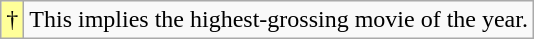<table class="wikitable">
<tr>
<td style="background-color:#FFFF99">†</td>
<td>This implies the highest-grossing movie of the year.</td>
</tr>
</table>
